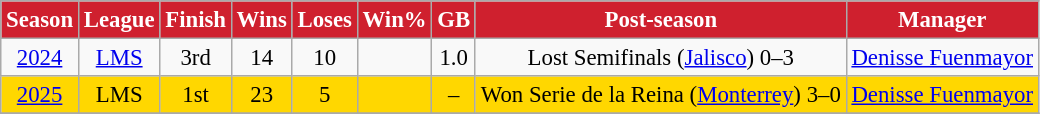<table class="wikitable" style="text-align:center; font-size:95%">
<tr>
<th style="background-color: #CF202E; color: #FFFFFF;">Season</th>
<th style="background-color: #CF202E; color: #FFFFFF;">League</th>
<th style="background-color: #CF202E; color: #FFFFFF;">Finish</th>
<th style="background-color: #CF202E; color: #FFFFFF;">Wins</th>
<th style="background-color: #CF202E; color: #FFFFFF;">Loses</th>
<th style="background-color: #CF202E; color: #FFFFFF;">Win%</th>
<th style="background-color: #CF202E; color: #FFFFFF;">GB</th>
<th style="background-color: #CF202E; color: #FFFFFF;">Post-season</th>
<th style="background-color: #CF202E; color: #FFFFFF;">Manager</th>
</tr>
<tr>
<td><a href='#'>2024</a></td>
<td><a href='#'>LMS</a></td>
<td>3rd</td>
<td>14</td>
<td>10</td>
<td></td>
<td>1.0</td>
<td>Lost Semifinals (<a href='#'>Jalisco</a>) 0–3</td>
<td align=left> <a href='#'>Denisse Fuenmayor</a></td>
</tr>
<tr bgcolor=gold>
<td><a href='#'>2025</a></td>
<td>LMS</td>
<td>1st</td>
<td>23</td>
<td>5</td>
<td></td>
<td>–</td>
<td>Won Serie de la Reina (<a href='#'>Monterrey</a>) 3–0</td>
<td align=left> <a href='#'>Denisse Fuenmayor</a></td>
</tr>
<tr>
</tr>
</table>
